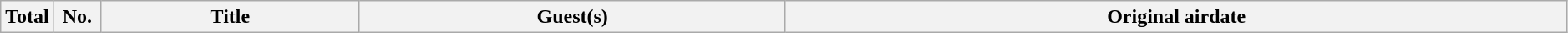<table class="wikitable plainrowheaders" style="width:99%;">
<tr>
<th style="width:30px;">Total</th>
<th style="width:30px;">No.</th>
<th>Title</th>
<th>Guest(s)</th>
<th>Original airdate<br>




</th>
</tr>
</table>
